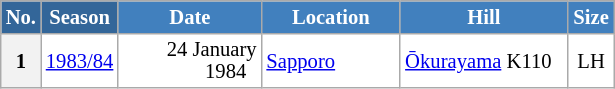<table class="wikitable sortable" style="font-size:86%; line-height:15px; text-align:left; border:grey solid 1px; border-collapse:collapse; background:#ffffff;">
<tr style="background:#efefef;">
<th style="background-color:#369; color:white; width:10px;">No.</th>
<th style="background-color:#369; color:white;  width:30px;">Season</th>
<th style="background-color:#4180be; color:white; width:89px;">Date</th>
<th style="background-color:#4180be; color:white; width:86px;">Location</th>
<th style="background-color:#4180be; color:white; width:105px;">Hill</th>
<th style="background-color:#4180be; color:white; width:25px;">Size</th>
</tr>
<tr>
<th scope=row style="text-align:center;">1</th>
<td align=center><a href='#'>1983/84</a></td>
<td align=right>24 January 1984  </td>
<td> <a href='#'>Sapporo</a></td>
<td><a href='#'>Ōkurayama</a> K110</td>
<td align=center>LH</td>
</tr>
</table>
